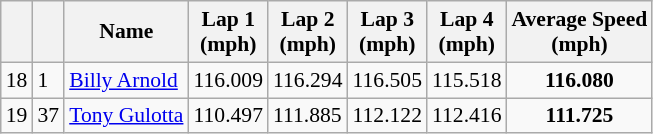<table class="wikitable" style="font-size: 90%;">
<tr align="center">
<th></th>
<th></th>
<th>Name</th>
<th>Lap 1<br>(mph)</th>
<th>Lap 2<br>(mph)</th>
<th>Lap 3<br>(mph)</th>
<th>Lap 4<br>(mph)</th>
<th>Average Speed<br>(mph)</th>
</tr>
<tr>
<td>18</td>
<td>1</td>
<td> <a href='#'>Billy Arnold</a> <strong></strong></td>
<td>116.009</td>
<td>116.294</td>
<td>116.505</td>
<td>115.518</td>
<td align=center><strong>116.080</strong></td>
</tr>
<tr>
<td>19</td>
<td>37</td>
<td> <a href='#'>Tony Gulotta</a></td>
<td>110.497</td>
<td>111.885</td>
<td>112.122</td>
<td>112.416</td>
<td align=center><strong>111.725</strong></td>
</tr>
</table>
